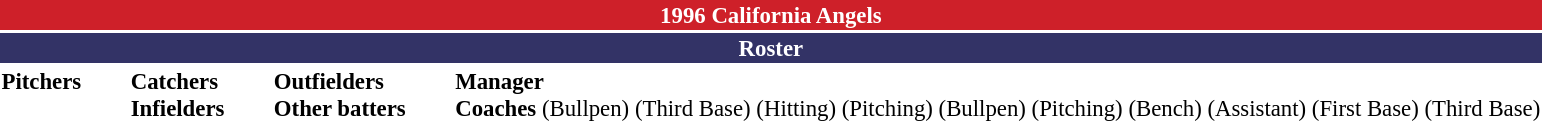<table class="toccolours" style="font-size: 95%;">
<tr>
<th colspan="10" style="background-color: #CE2029; color: white; text-align: center;">1996 California Angels</th>
</tr>
<tr>
<td colspan="10" style="background-color:#333366; color: white; text-align: center;"><strong>Roster</strong></td>
</tr>
<tr>
<td valign="top"><strong>Pitchers</strong><br>



























</td>
<td width="25px"></td>
<td valign="top"><strong>Catchers</strong><br>




<strong>Infielders</strong>










</td>
<td width="25px"></td>
<td valign="top"><strong>Outfielders</strong><br>





<strong>Other batters</strong>
</td>
<td width="25px"></td>
<td valign="top"><strong>Manager</strong><br>


<strong>Coaches</strong>
 (Bullpen)
 (Third Base)
 (Hitting)
 (Pitching)
 (Bullpen)
 (Pitching)
 (Bench)
 (Assistant)
 (First Base)
 (Third Base)</td>
</tr>
</table>
